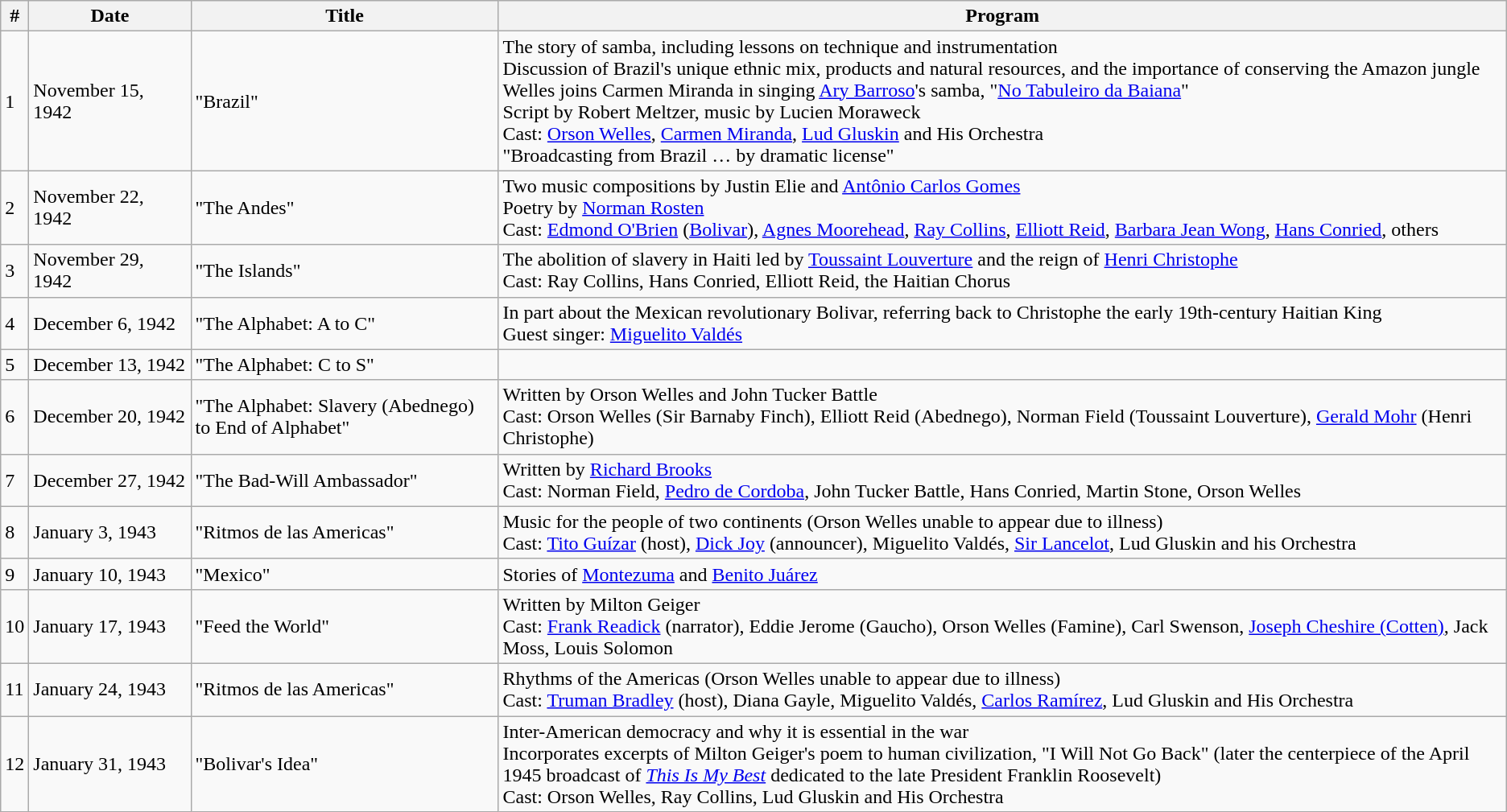<table class="wikitable">
<tr>
<th align="center">#</th>
<th align="center">Date</th>
<th align="center">Title</th>
<th align="center">Program</th>
</tr>
<tr>
<td>1</td>
<td>November 15, 1942</td>
<td>"Brazil"</td>
<td>The story of samba, including lessons on technique and instrumentation<br>Discussion of Brazil's unique ethnic mix, products and natural resources, and the importance of conserving the Amazon jungle<br>Welles joins Carmen Miranda in singing <a href='#'>Ary Barroso</a>'s samba, "<a href='#'>No Tabuleiro da Baiana</a>"<br>Script by Robert Meltzer, music by Lucien Moraweck<br>Cast: <a href='#'>Orson Welles</a>, <a href='#'>Carmen Miranda</a>, <a href='#'>Lud Gluskin</a> and His Orchestra<br>"Broadcasting from Brazil … by dramatic license"</td>
</tr>
<tr>
<td>2</td>
<td>November 22, 1942</td>
<td>"The Andes"</td>
<td>Two music compositions by Justin Elie and <a href='#'>Antônio Carlos Gomes</a><br>Poetry by <a href='#'>Norman Rosten</a><br>Cast: <a href='#'>Edmond O'Brien</a> (<a href='#'>Bolivar</a>), <a href='#'>Agnes Moorehead</a>, <a href='#'>Ray Collins</a>, <a href='#'>Elliott Reid</a>, <a href='#'>Barbara Jean Wong</a>, <a href='#'>Hans Conried</a>, others</td>
</tr>
<tr>
<td>3</td>
<td>November 29, 1942</td>
<td>"The Islands"</td>
<td>The abolition of slavery in Haiti led by <a href='#'>Toussaint Louverture</a> and the reign of <a href='#'>Henri Christophe</a><br>Cast: Ray Collins, Hans Conried, Elliott Reid, the Haitian Chorus</td>
</tr>
<tr>
<td>4</td>
<td>December 6, 1942</td>
<td>"The Alphabet: A to C"</td>
<td>In part about the Mexican revolutionary Bolivar, referring back to Christophe the early 19th-century Haitian King<br>Guest singer: <a href='#'>Miguelito Valdés</a></td>
</tr>
<tr>
<td>5</td>
<td>December 13, 1942</td>
<td>"The Alphabet: C to S"</td>
<td></td>
</tr>
<tr>
<td>6</td>
<td>December 20, 1942</td>
<td>"The Alphabet: Slavery (Abednego) to End of Alphabet"</td>
<td>Written by Orson Welles and John Tucker Battle<br>Cast: Orson Welles (Sir Barnaby Finch), Elliott Reid (Abednego), Norman Field (Toussaint Louverture), <a href='#'>Gerald Mohr</a> (Henri Christophe)</td>
</tr>
<tr>
<td>7</td>
<td>December 27, 1942</td>
<td>"The Bad-Will Ambassador"</td>
<td>Written by <a href='#'>Richard Brooks</a><br>Cast: Norman Field, <a href='#'>Pedro de Cordoba</a>, John Tucker Battle, Hans Conried, Martin Stone, Orson Welles</td>
</tr>
<tr>
<td>8</td>
<td>January 3, 1943</td>
<td>"Ritmos de las Americas"</td>
<td>Music for the people of two continents (Orson Welles unable to appear due to illness)<br>Cast: <a href='#'>Tito Guízar</a> (host), <a href='#'>Dick Joy</a> (announcer), Miguelito Valdés, <a href='#'>Sir Lancelot</a>, Lud Gluskin and his Orchestra</td>
</tr>
<tr>
<td>9</td>
<td>January 10, 1943</td>
<td>"Mexico"</td>
<td>Stories of <a href='#'>Montezuma</a> and <a href='#'>Benito Juárez</a></td>
</tr>
<tr>
<td>10</td>
<td>January 17, 1943</td>
<td>"Feed the World"</td>
<td>Written by Milton Geiger<br>Cast: <a href='#'>Frank Readick</a> (narrator), Eddie Jerome (Gaucho), Orson Welles (Famine), Carl Swenson, <a href='#'>Joseph Cheshire (Cotten)</a>, Jack Moss, Louis Solomon</td>
</tr>
<tr>
<td>11</td>
<td>January 24, 1943</td>
<td>"Ritmos de las Americas"</td>
<td>Rhythms of the Americas (Orson Welles unable to appear due to illness)<br>Cast: <a href='#'>Truman Bradley</a> (host), Diana Gayle, Miguelito Valdés, <a href='#'>Carlos Ramírez</a>, Lud Gluskin and His Orchestra</td>
</tr>
<tr>
<td>12</td>
<td>January 31, 1943</td>
<td>"Bolivar's Idea"</td>
<td>Inter-American democracy and why it is essential in the war<br>Incorporates excerpts of Milton Geiger's poem to human civilization, "I Will Not Go Back" (later the centerpiece of the April 1945 broadcast of <em><a href='#'>This Is My Best</a></em> dedicated to the late President Franklin Roosevelt)<br>Cast: Orson Welles, Ray Collins, Lud Gluskin and His Orchestra</td>
</tr>
</table>
